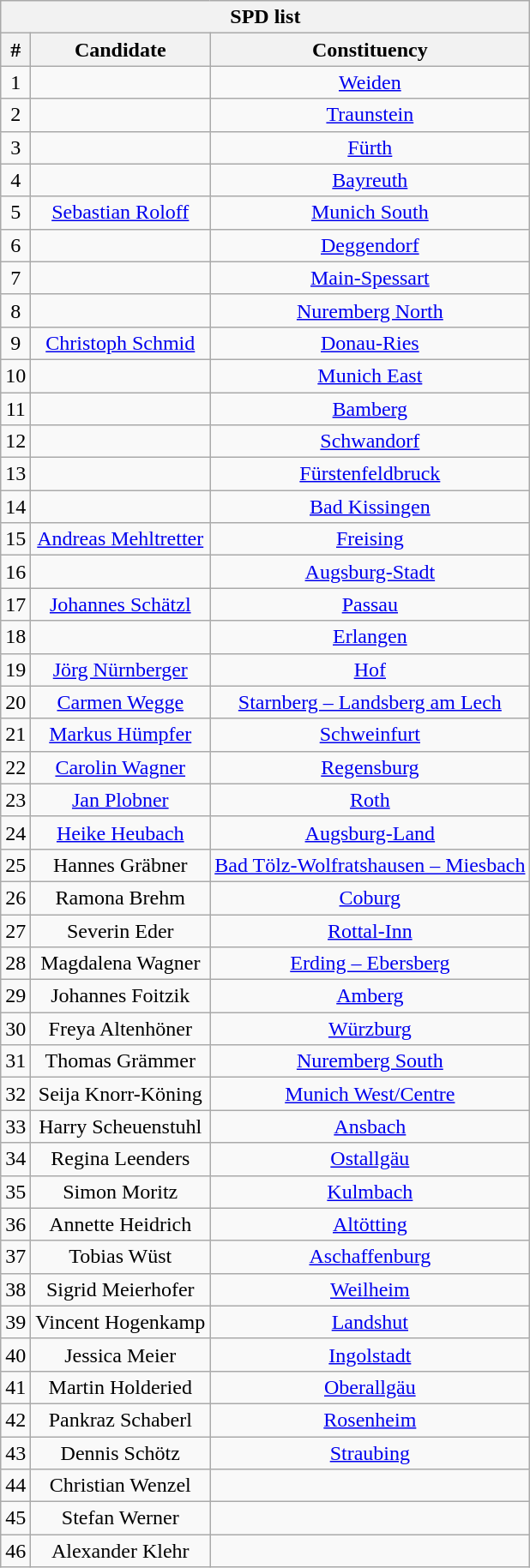<table class="wikitable mw-collapsible mw-collapsed" style="text-align:center">
<tr>
<th colspan=3>SPD list</th>
</tr>
<tr>
<th>#</th>
<th>Candidate</th>
<th>Constituency</th>
</tr>
<tr>
<td>1</td>
<td></td>
<td><a href='#'>Weiden</a></td>
</tr>
<tr>
<td>2</td>
<td></td>
<td><a href='#'>Traunstein</a></td>
</tr>
<tr>
<td>3</td>
<td></td>
<td><a href='#'>Fürth</a></td>
</tr>
<tr>
<td>4</td>
<td></td>
<td><a href='#'>Bayreuth</a></td>
</tr>
<tr>
<td>5</td>
<td><a href='#'>Sebastian Roloff</a></td>
<td><a href='#'>Munich South</a></td>
</tr>
<tr>
<td>6</td>
<td></td>
<td><a href='#'>Deggendorf</a></td>
</tr>
<tr>
<td>7</td>
<td></td>
<td><a href='#'>Main-Spessart</a></td>
</tr>
<tr>
<td>8</td>
<td></td>
<td><a href='#'>Nuremberg North</a></td>
</tr>
<tr>
<td>9</td>
<td><a href='#'>Christoph Schmid</a></td>
<td><a href='#'>Donau-Ries</a></td>
</tr>
<tr>
<td>10</td>
<td></td>
<td><a href='#'>Munich East</a></td>
</tr>
<tr>
<td>11</td>
<td></td>
<td><a href='#'>Bamberg</a></td>
</tr>
<tr>
<td>12</td>
<td></td>
<td><a href='#'>Schwandorf</a></td>
</tr>
<tr>
<td>13</td>
<td></td>
<td><a href='#'>Fürstenfeldbruck</a></td>
</tr>
<tr>
<td>14</td>
<td></td>
<td><a href='#'>Bad Kissingen</a></td>
</tr>
<tr>
<td>15</td>
<td><a href='#'>Andreas Mehltretter</a></td>
<td><a href='#'>Freising</a></td>
</tr>
<tr>
<td>16</td>
<td></td>
<td><a href='#'>Augsburg-Stadt</a></td>
</tr>
<tr>
<td>17</td>
<td><a href='#'>Johannes Schätzl</a></td>
<td><a href='#'>Passau</a></td>
</tr>
<tr>
<td>18</td>
<td></td>
<td><a href='#'>Erlangen</a></td>
</tr>
<tr>
<td>19</td>
<td><a href='#'>Jörg Nürnberger</a></td>
<td><a href='#'>Hof</a></td>
</tr>
<tr>
<td>20</td>
<td><a href='#'>Carmen Wegge</a></td>
<td><a href='#'>Starnberg – Landsberg am Lech</a></td>
</tr>
<tr>
<td>21</td>
<td><a href='#'>Markus Hümpfer</a></td>
<td><a href='#'>Schweinfurt</a></td>
</tr>
<tr>
<td>22</td>
<td><a href='#'>Carolin Wagner</a></td>
<td><a href='#'>Regensburg</a></td>
</tr>
<tr>
<td>23</td>
<td><a href='#'>Jan Plobner</a></td>
<td><a href='#'>Roth</a></td>
</tr>
<tr>
<td>24</td>
<td><a href='#'>Heike Heubach</a></td>
<td><a href='#'>Augsburg-Land</a></td>
</tr>
<tr>
<td>25</td>
<td>Hannes Gräbner</td>
<td><a href='#'>Bad Tölz-Wolfratshausen – Miesbach</a></td>
</tr>
<tr>
<td>26</td>
<td>Ramona Brehm</td>
<td><a href='#'>Coburg</a></td>
</tr>
<tr>
<td>27</td>
<td>Severin Eder</td>
<td><a href='#'>Rottal-Inn</a></td>
</tr>
<tr>
<td>28</td>
<td>Magdalena Wagner</td>
<td><a href='#'>Erding – Ebersberg</a></td>
</tr>
<tr>
<td>29</td>
<td>Johannes Foitzik</td>
<td><a href='#'>Amberg</a></td>
</tr>
<tr>
<td>30</td>
<td>Freya Altenhöner</td>
<td><a href='#'>Würzburg</a></td>
</tr>
<tr>
<td>31</td>
<td>Thomas Grämmer</td>
<td><a href='#'>Nuremberg South</a></td>
</tr>
<tr>
<td>32</td>
<td>Seija Knorr-Köning</td>
<td><a href='#'>Munich West/Centre</a></td>
</tr>
<tr>
<td>33</td>
<td>Harry Scheuenstuhl</td>
<td><a href='#'>Ansbach</a></td>
</tr>
<tr>
<td>34</td>
<td>Regina Leenders</td>
<td><a href='#'>Ostallgäu</a></td>
</tr>
<tr>
<td>35</td>
<td>Simon Moritz</td>
<td><a href='#'>Kulmbach</a></td>
</tr>
<tr>
<td>36</td>
<td>Annette Heidrich</td>
<td><a href='#'>Altötting</a></td>
</tr>
<tr>
<td>37</td>
<td>Tobias Wüst</td>
<td><a href='#'>Aschaffenburg</a></td>
</tr>
<tr>
<td>38</td>
<td>Sigrid Meierhofer</td>
<td><a href='#'>Weilheim</a></td>
</tr>
<tr>
<td>39</td>
<td>Vincent Hogenkamp</td>
<td><a href='#'>Landshut</a></td>
</tr>
<tr>
<td>40</td>
<td>Jessica Meier</td>
<td><a href='#'>Ingolstadt</a></td>
</tr>
<tr>
<td>41</td>
<td>Martin Holderied</td>
<td><a href='#'>Oberallgäu</a></td>
</tr>
<tr>
<td>42</td>
<td>Pankraz Schaberl</td>
<td><a href='#'>Rosenheim</a></td>
</tr>
<tr>
<td>43</td>
<td>Dennis Schötz</td>
<td><a href='#'>Straubing</a></td>
</tr>
<tr>
<td>44</td>
<td>Christian Wenzel</td>
<td></td>
</tr>
<tr>
<td>45</td>
<td>Stefan Werner</td>
<td></td>
</tr>
<tr>
<td>46</td>
<td>Alexander Klehr</td>
<td></td>
</tr>
</table>
